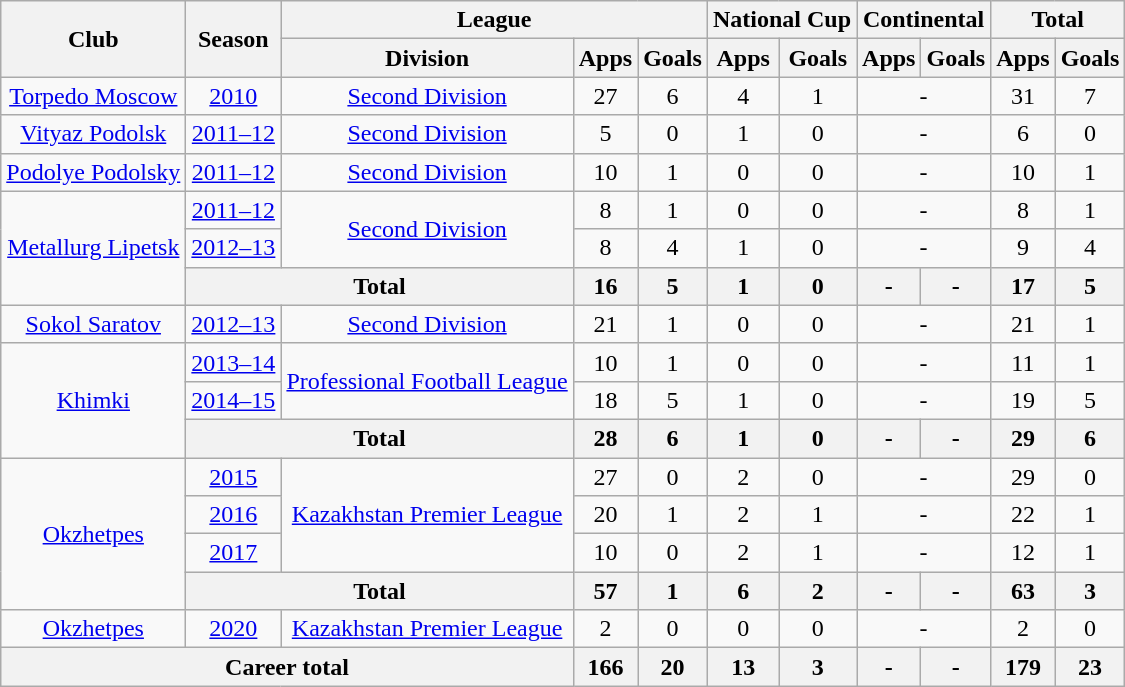<table class="wikitable" style="text-align: center;">
<tr>
<th rowspan="2">Club</th>
<th rowspan="2">Season</th>
<th colspan="3">League</th>
<th colspan="2">National Cup</th>
<th colspan="2">Continental</th>
<th colspan="2">Total</th>
</tr>
<tr>
<th>Division</th>
<th>Apps</th>
<th>Goals</th>
<th>Apps</th>
<th>Goals</th>
<th>Apps</th>
<th>Goals</th>
<th>Apps</th>
<th>Goals</th>
</tr>
<tr>
<td valign="center"><a href='#'>Torpedo Moscow</a></td>
<td><a href='#'>2010</a></td>
<td><a href='#'>Second Division</a></td>
<td>27</td>
<td>6</td>
<td>4</td>
<td>1</td>
<td colspan="2">-</td>
<td>31</td>
<td>7</td>
</tr>
<tr>
<td valign="center"><a href='#'>Vityaz Podolsk</a></td>
<td><a href='#'>2011–12</a></td>
<td><a href='#'>Second Division</a></td>
<td>5</td>
<td>0</td>
<td>1</td>
<td>0</td>
<td colspan="2">-</td>
<td>6</td>
<td>0</td>
</tr>
<tr>
<td valign="center"><a href='#'>Podolye Podolsky</a></td>
<td><a href='#'>2011–12</a></td>
<td><a href='#'>Second Division</a></td>
<td>10</td>
<td>1</td>
<td>0</td>
<td>0</td>
<td colspan="2">-</td>
<td>10</td>
<td>1</td>
</tr>
<tr>
<td rowspan="3" valign="center"><a href='#'>Metallurg Lipetsk</a></td>
<td><a href='#'>2011–12</a></td>
<td rowspan="2" valign="center"><a href='#'>Second Division</a></td>
<td>8</td>
<td>1</td>
<td>0</td>
<td>0</td>
<td colspan="2">-</td>
<td>8</td>
<td>1</td>
</tr>
<tr>
<td><a href='#'>2012–13</a></td>
<td>8</td>
<td>4</td>
<td>1</td>
<td>0</td>
<td colspan="2">-</td>
<td>9</td>
<td>4</td>
</tr>
<tr>
<th colspan="2">Total</th>
<th>16</th>
<th>5</th>
<th>1</th>
<th>0</th>
<th>-</th>
<th>-</th>
<th>17</th>
<th>5</th>
</tr>
<tr>
<td valign="center"><a href='#'>Sokol Saratov</a></td>
<td><a href='#'>2012–13</a></td>
<td><a href='#'>Second Division</a></td>
<td>21</td>
<td>1</td>
<td>0</td>
<td>0</td>
<td colspan="2">-</td>
<td>21</td>
<td>1</td>
</tr>
<tr>
<td rowspan="3" valign="center"><a href='#'>Khimki</a></td>
<td><a href='#'>2013–14</a></td>
<td rowspan="2" valign="center"><a href='#'>Professional Football League</a></td>
<td>10</td>
<td>1</td>
<td>0</td>
<td>0</td>
<td colspan="2">-</td>
<td>11</td>
<td>1</td>
</tr>
<tr>
<td><a href='#'>2014–15</a></td>
<td>18</td>
<td>5</td>
<td>1</td>
<td>0</td>
<td colspan="2">-</td>
<td>19</td>
<td>5</td>
</tr>
<tr>
<th colspan="2">Total</th>
<th>28</th>
<th>6</th>
<th>1</th>
<th>0</th>
<th>-</th>
<th>-</th>
<th>29</th>
<th>6</th>
</tr>
<tr>
<td rowspan="4" valign="center"><a href='#'>Okzhetpes</a></td>
<td><a href='#'>2015</a></td>
<td rowspan="3" valign="center"><a href='#'>Kazakhstan Premier League</a></td>
<td>27</td>
<td>0</td>
<td>2</td>
<td>0</td>
<td colspan="2">-</td>
<td>29</td>
<td>0</td>
</tr>
<tr>
<td><a href='#'>2016</a></td>
<td>20</td>
<td>1</td>
<td>2</td>
<td>1</td>
<td colspan="2">-</td>
<td>22</td>
<td>1</td>
</tr>
<tr>
<td><a href='#'>2017</a></td>
<td>10</td>
<td>0</td>
<td>2</td>
<td>1</td>
<td colspan="2">-</td>
<td>12</td>
<td>1</td>
</tr>
<tr>
<th colspan="2">Total</th>
<th>57</th>
<th>1</th>
<th>6</th>
<th>2</th>
<th>-</th>
<th>-</th>
<th>63</th>
<th>3</th>
</tr>
<tr>
<td valign="center"><a href='#'>Okzhetpes</a></td>
<td><a href='#'>2020</a></td>
<td><a href='#'>Kazakhstan Premier League</a></td>
<td>2</td>
<td>0</td>
<td>0</td>
<td>0</td>
<td colspan="2">-</td>
<td>2</td>
<td>0</td>
</tr>
<tr>
<th colspan="3">Career total</th>
<th>166</th>
<th>20</th>
<th>13</th>
<th>3</th>
<th>-</th>
<th>-</th>
<th>179</th>
<th>23</th>
</tr>
</table>
